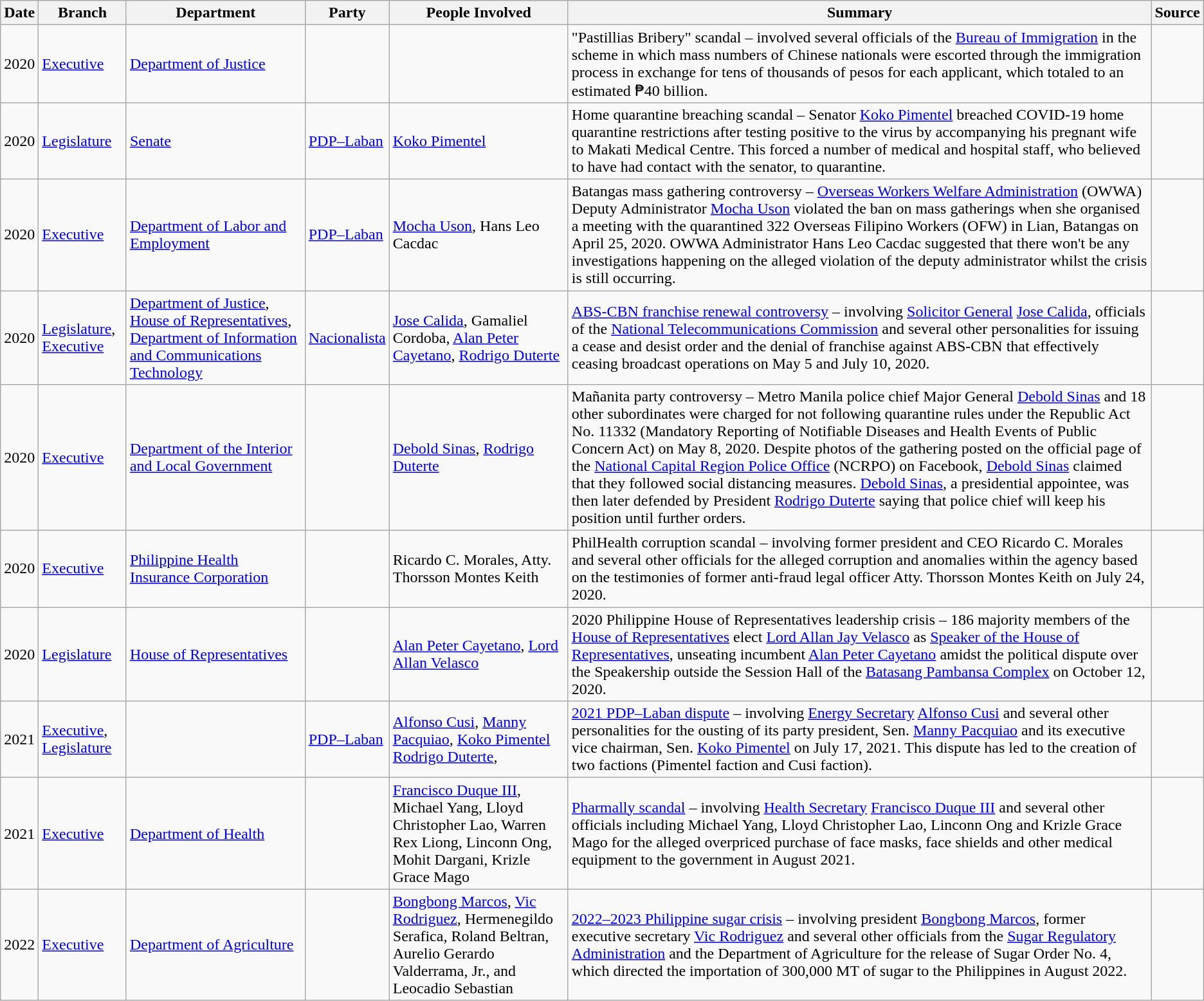<table class="wikitable sortable">
<tr>
<th scope="col">Date</th>
<th scope="col">Branch</th>
<th scope="col">Department</th>
<th scope="col">Party</th>
<th scope="col">People Involved</th>
<th scope="col" class="unsortable">Summary</th>
<th scope="col" class="unsortable">Source</th>
</tr>
<tr>
<td>2020</td>
<td><a href='#'>Executive</a></td>
<td><a href='#'>Department of Justice</a></td>
<td></td>
<td></td>
<td>"Pastillias Bribery" scandal – involved several officials of the <a href='#'>Bureau of Immigration</a> in the scheme in which mass numbers of Chinese nationals were escorted through the immigration process in exchange for tens of thousands of pesos for each applicant, which totaled to an estimated ₱40 billion.</td>
<td></td>
</tr>
<tr>
<td>2020</td>
<td><a href='#'>Legislature</a></td>
<td><a href='#'>Senate</a></td>
<td><a href='#'>PDP–Laban</a></td>
<td><a href='#'>Koko Pimentel</a></td>
<td>Home quarantine breaching scandal – Senator <a href='#'>Koko Pimentel</a> breached COVID-19 home quarantine restrictions after testing positive to the virus by accompanying his pregnant wife to Makati Medical Centre. This forced a number of medical and hospital staff, who believed to have had contact with the senator, to quarantine.</td>
<td></td>
</tr>
<tr>
<td>2020</td>
<td><a href='#'>Executive</a></td>
<td><a href='#'>Department of Labor and Employment</a></td>
<td><a href='#'>PDP–Laban</a></td>
<td><a href='#'>Mocha Uson</a>, Hans Leo Cacdac</td>
<td>Batangas mass gathering controversy – <a href='#'>Overseas Workers Welfare Administration</a> (OWWA) Deputy Administrator <a href='#'>Mocha Uson</a> violated the ban on mass gatherings when she organised a meeting with the quarantined 322 Overseas Filipino Workers (OFW) in Lian, Batangas on April 25, 2020. OWWA Administrator Hans Leo Cacdac suggested that there won't be any investigations happening on the alleged violation of the deputy administrator whilst the crisis is still occurring.</td>
<td></td>
</tr>
<tr>
<td>2020</td>
<td><a href='#'>Legislature</a>, <a href='#'>Executive</a></td>
<td><a href='#'>Department of Justice</a>, <a href='#'>House of Representatives</a>, <a href='#'>Department of Information and Communications Technology</a></td>
<td><a href='#'>Nacionalista</a></td>
<td><a href='#'>Jose Calida</a>, Gamaliel Cordoba, <a href='#'>Alan Peter Cayetano</a>, <a href='#'>Rodrigo Duterte</a></td>
<td><a href='#'>ABS-CBN franchise renewal controversy</a> – involving <a href='#'>Solicitor General</a> <a href='#'>Jose Calida</a>, officials of the <a href='#'>National Telecommunications Commission</a> and several other personalities for issuing a cease and desist order and the denial of franchise against ABS-CBN that effectively ceasing broadcast operations on May 5 and July 10, 2020.</td>
<td></td>
</tr>
<tr>
<td>2020</td>
<td><a href='#'>Executive</a></td>
<td><a href='#'>Department of the Interior and Local Government</a></td>
<td></td>
<td><a href='#'>Debold Sinas</a>, <a href='#'>Rodrigo Duterte</a></td>
<td>Mañanita party controversy – Metro Manila police chief Major General <a href='#'>Debold Sinas</a> and 18 other subordinates were charged for not following quarantine rules under the Republic Act No. 11332 (Mandatory Reporting of Notifiable Diseases and Health Events of Public Concern Act) on May 8, 2020. Despite photos of the gathering posted on the official page of the <a href='#'>National Capital Region Police Office</a> (NCRPO) on Facebook, <a href='#'>Debold Sinas</a> claimed that they followed social distancing measures. <a href='#'>Debold Sinas</a>, a presidential appointee, was then later defended by President <a href='#'>Rodrigo Duterte</a> saying that police chief will keep his position until further orders.</td>
<td></td>
</tr>
<tr>
<td>2020</td>
<td><a href='#'>Executive</a></td>
<td><a href='#'>Philippine Health Insurance Corporation</a></td>
<td></td>
<td>Ricardo C. Morales, Atty. Thorsson Montes Keith</td>
<td>PhilHealth corruption scandal – involving former president and CEO Ricardo C. Morales and several other officials for the alleged corruption and anomalies within the agency based on the testimonies of former anti-fraud legal officer Atty. Thorsson Montes Keith on July 24, 2020.</td>
<td></td>
</tr>
<tr>
<td>2020</td>
<td><a href='#'>Legislature</a></td>
<td><a href='#'>House of Representatives</a></td>
<td></td>
<td><a href='#'>Alan Peter Cayetano</a>, <a href='#'>Lord Allan Velasco</a></td>
<td>2020 Philippine House of Representatives leadership crisis – 186 majority members of the <a href='#'>House of Representatives</a> elect <a href='#'>Lord Allan Jay Velasco</a> as <a href='#'>Speaker of the House of Representatives</a>, unseating incumbent <a href='#'>Alan Peter Cayetano</a> amidst the political dispute over the Speakership outside the Session Hall of the <a href='#'>Batasang Pambansa Complex</a> on October 12, 2020.</td>
<td></td>
</tr>
<tr>
<td>2021</td>
<td><a href='#'>Executive</a>, <a href='#'>Legislature</a></td>
<td></td>
<td><a href='#'>PDP–Laban</a></td>
<td><a href='#'>Alfonso Cusi</a>, <a href='#'>Manny Pacquiao</a>, <a href='#'>Koko Pimentel</a> <a href='#'>Rodrigo Duterte</a>,</td>
<td><a href='#'>2021 PDP–Laban dispute</a> – involving <a href='#'>Energy Secretary</a> <a href='#'>Alfonso Cusi</a> and several other personalities for the ousting of its party president, Sen. <a href='#'>Manny Pacquiao</a> and its executive vice chairman, Sen. <a href='#'>Koko Pimentel</a> on July 17, 2021. This dispute has led to the creation of two factions (Pimentel faction and Cusi faction).</td>
<td></td>
</tr>
<tr>
<td>2021</td>
<td><a href='#'>Executive</a></td>
<td><a href='#'>Department of Health</a></td>
<td></td>
<td><a href='#'>Francisco Duque III</a>, Michael Yang, Lloyd Christopher Lao, Warren Rex Liong, Linconn Ong, Mohit Dargani, Krizle Grace Mago</td>
<td><a href='#'>Pharmally scandal</a> – involving <a href='#'>Health Secretary</a> <a href='#'>Francisco Duque III</a> and several other officials including Michael Yang, Lloyd Christopher Lao, Linconn Ong and Krizle Grace Mago for the alleged overpriced purchase of face masks, face shields and other medical equipment to the government in August 2021.</td>
<td></td>
</tr>
<tr>
<td>2022</td>
<td><a href='#'>Executive</a></td>
<td><a href='#'>Department of Agriculture</a></td>
<td></td>
<td><a href='#'>Bongbong Marcos</a>, <a href='#'>Vic Rodriguez</a>, Hermenegildo Serafica, Roland Beltran, Aurelio Gerardo Valderrama, Jr., and Leocadio Sebastian</td>
<td><a href='#'>2022–2023 Philippine sugar crisis</a> – involving president <a href='#'>Bongbong Marcos</a>, former executive secretary <a href='#'>Vic Rodriguez</a> and several other officials from the <a href='#'>Sugar Regulatory Administration</a> and the Department of Agriculture for the release of Sugar Order No. 4, which directed the importation of 300,000 MT of sugar to the Philippines in August 2022.</td>
<td></td>
</tr>
</table>
